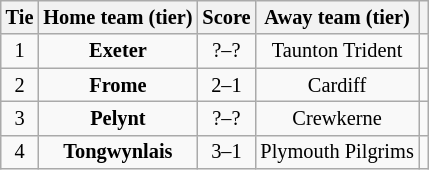<table class="wikitable" style="text-align:center; font-size:85%">
<tr>
<th>Tie</th>
<th>Home team (tier)</th>
<th>Score</th>
<th>Away team (tier)</th>
<th></th>
</tr>
<tr>
<td align="center">1</td>
<td><strong>Exeter</strong></td>
<td align="center">?–?</td>
<td>Taunton Trident</td>
<td></td>
</tr>
<tr>
<td align="center">2</td>
<td><strong>Frome</strong></td>
<td align="center">2–1</td>
<td>Cardiff</td>
<td></td>
</tr>
<tr>
<td align="center">3</td>
<td><strong>Pelynt</strong></td>
<td align="center">?–?</td>
<td>Crewkerne</td>
<td></td>
</tr>
<tr>
<td align="center">4</td>
<td><strong>Tongwynlais</strong></td>
<td align="center">3–1</td>
<td>Plymouth Pilgrims</td>
<td></td>
</tr>
</table>
